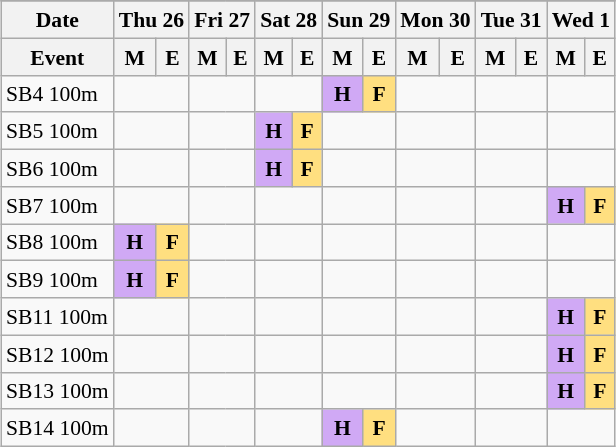<table class="wikitable" style="margin:0.5em auto; font-size:90%; line-height:1.25em;">
<tr align="center">
</tr>
<tr>
<th>Date</th>
<th colspan="2">Thu 26</th>
<th colspan="2">Fri 27</th>
<th colspan="2">Sat 28</th>
<th colspan="2">Sun 29</th>
<th colspan="2">Mon 30</th>
<th colspan="2">Tue 31</th>
<th colspan="2">Wed 1</th>
</tr>
<tr>
<th>Event</th>
<th>M</th>
<th>E</th>
<th>M</th>
<th>E</th>
<th>M</th>
<th>E</th>
<th>M</th>
<th>E</th>
<th>M</th>
<th>E</th>
<th>M</th>
<th>E</th>
<th>M</th>
<th>E</th>
</tr>
<tr align="center">
<td align="left">SB4 100m</td>
<td colspan="2"></td>
<td colspan="2"></td>
<td colspan="2"></td>
<td bgcolor="#D0A9F5"><strong>H</strong></td>
<td bgcolor="#FFDF80"><strong>F</strong></td>
<td colspan="2"></td>
<td colspan="2"></td>
<td colspan="2"></td>
</tr>
<tr align="center">
<td align="left">SB5 100m</td>
<td colspan="2"></td>
<td colspan="2"></td>
<td bgcolor="#D0A9F5"><strong>H</strong></td>
<td bgcolor="#FFDF80"><strong>F</strong></td>
<td colspan="2"></td>
<td colspan="2"></td>
<td colspan="2"></td>
<td colspan="2"></td>
</tr>
<tr align="center">
<td align="left">SB6 100m</td>
<td colspan="2"></td>
<td colspan="2"></td>
<td bgcolor="#D0A9F5"><strong>H</strong></td>
<td bgcolor="#FFDF80"><strong>F</strong></td>
<td colspan="2"></td>
<td colspan="2"></td>
<td colspan="2"></td>
<td colspan="2"></td>
</tr>
<tr align="center">
<td align="left">SB7 100m</td>
<td colspan="2"></td>
<td colspan="2"></td>
<td colspan="2"></td>
<td colspan="2"></td>
<td colspan="2"></td>
<td colspan="2"></td>
<td bgcolor="#D0A9F5"><strong>H</strong></td>
<td bgcolor="#FFDF80"><strong>F</strong></td>
</tr>
<tr align="center">
<td align="left">SB8 100m</td>
<td bgcolor="#D0A9F5"><strong>H</strong></td>
<td bgcolor="#FFDF80"><strong>F</strong></td>
<td colspan="2"></td>
<td colspan="2"></td>
<td colspan="2"></td>
<td colspan="2"></td>
<td colspan="2"></td>
<td colspan="2"></td>
</tr>
<tr align="center">
<td align="left">SB9 100m</td>
<td bgcolor="#D0A9F5"><strong>H</strong></td>
<td bgcolor="#FFDF80"><strong>F</strong></td>
<td colspan="2"></td>
<td colspan="2"></td>
<td colspan="2"></td>
<td colspan="2"></td>
<td colspan="2"></td>
<td colspan="2"></td>
</tr>
<tr align="center">
<td align="left">SB11 100m</td>
<td colspan="2"></td>
<td colspan="2"></td>
<td colspan="2"></td>
<td colspan="2"></td>
<td colspan="2"></td>
<td colspan="2"></td>
<td bgcolor="#D0A9F5"><strong>H</strong></td>
<td bgcolor="#FFDF80"><strong>F</strong></td>
</tr>
<tr align="center">
<td align="left">SB12 100m</td>
<td colspan="2"></td>
<td colspan="2"></td>
<td colspan="2"></td>
<td colspan="2"></td>
<td colspan="2"></td>
<td colspan="2"></td>
<td bgcolor="#D0A9F5"><strong>H</strong></td>
<td bgcolor="#FFDF80"><strong>F</strong></td>
</tr>
<tr align="center">
<td align="left">SB13 100m</td>
<td colspan="2"></td>
<td colspan="2"></td>
<td colspan="2"></td>
<td colspan="2"></td>
<td colspan="2"></td>
<td colspan="2"></td>
<td bgcolor="#D0A9F5"><strong>H</strong></td>
<td bgcolor="#FFDF80"><strong>F</strong></td>
</tr>
<tr align="center">
<td align="left">SB14 100m</td>
<td colspan="2"></td>
<td colspan="2"></td>
<td colspan="2"></td>
<td bgcolor="#D0A9F5"><strong>H</strong></td>
<td bgcolor="#FFDF80"><strong>F</strong></td>
<td colspan="2"></td>
<td colspan="2"></td>
<td colspan="2"></td>
</tr>
</table>
